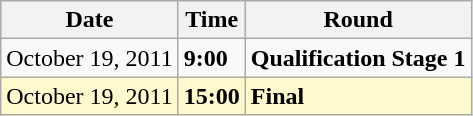<table class="wikitable">
<tr>
<th>Date</th>
<th>Time</th>
<th>Round</th>
</tr>
<tr>
<td>October 19, 2011</td>
<td><strong>9:00</strong></td>
<td><strong>Qualification Stage 1</strong></td>
</tr>
<tr style=background:lemonchiffon>
<td>October 19, 2011</td>
<td><strong>15:00</strong></td>
<td><strong>Final</strong></td>
</tr>
</table>
